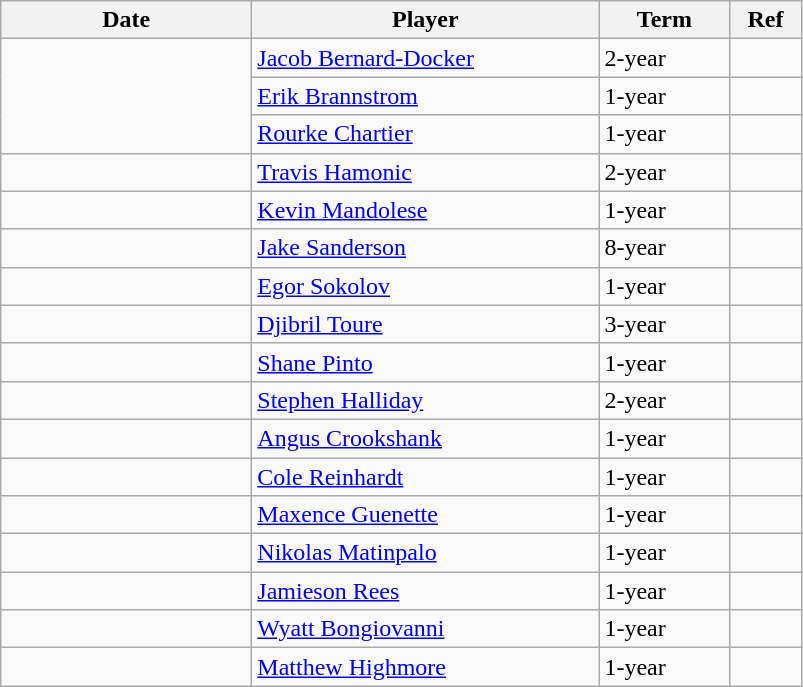<table class="wikitable">
<tr>
<th style="width: 10em;">Date</th>
<th style="width: 14em;">Player</th>
<th style="width: 5em;">Term</th>
<th style="width: 2.5em;">Ref</th>
</tr>
<tr>
<td rowspan=3></td>
<td><a href='#'>Jacob Bernard-Docker</a></td>
<td>2-year</td>
<td></td>
</tr>
<tr>
<td><a href='#'>Erik Brannstrom</a></td>
<td>1-year</td>
<td></td>
</tr>
<tr>
<td><a href='#'>Rourke Chartier</a></td>
<td>1-year</td>
<td></td>
</tr>
<tr>
<td></td>
<td><a href='#'>Travis Hamonic</a></td>
<td>2-year</td>
<td></td>
</tr>
<tr>
<td></td>
<td><a href='#'>Kevin Mandolese</a></td>
<td>1-year</td>
<td></td>
</tr>
<tr>
<td></td>
<td><a href='#'>Jake Sanderson</a></td>
<td>8-year</td>
<td></td>
</tr>
<tr>
<td></td>
<td><a href='#'>Egor Sokolov</a></td>
<td>1-year</td>
<td></td>
</tr>
<tr>
<td></td>
<td><a href='#'>Djibril Toure</a></td>
<td>3-year</td>
<td></td>
</tr>
<tr>
<td></td>
<td><a href='#'>Shane Pinto</a></td>
<td>1-year</td>
<td></td>
</tr>
<tr>
<td></td>
<td><a href='#'>Stephen Halliday</a></td>
<td>2-year</td>
<td></td>
</tr>
<tr>
<td></td>
<td><a href='#'>Angus Crookshank</a></td>
<td>1-year</td>
<td></td>
</tr>
<tr>
<td></td>
<td><a href='#'>Cole Reinhardt</a></td>
<td>1-year</td>
<td></td>
</tr>
<tr>
<td></td>
<td><a href='#'>Maxence Guenette</a></td>
<td>1-year</td>
<td></td>
</tr>
<tr>
<td></td>
<td><a href='#'>Nikolas Matinpalo</a></td>
<td>1-year</td>
<td></td>
</tr>
<tr>
<td></td>
<td><a href='#'>Jamieson Rees</a></td>
<td>1-year</td>
<td></td>
</tr>
<tr>
<td></td>
<td><a href='#'>Wyatt Bongiovanni</a></td>
<td>1-year</td>
<td></td>
</tr>
<tr>
<td></td>
<td><a href='#'>Matthew Highmore</a></td>
<td>1-year</td>
<td></td>
</tr>
</table>
